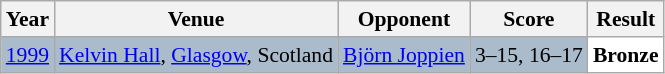<table class="sortable wikitable" style="font-size: 90%;">
<tr>
<th>Year</th>
<th>Venue</th>
<th>Opponent</th>
<th>Score</th>
<th>Result</th>
</tr>
<tr style="background: #AABBCC">
<td align="center"><a href='#'>1999</a></td>
<td align="left"><a href='#'>Kelvin Hall</a>, <a href='#'>Glasgow</a>, Scotland</td>
<td align="left"> <a href='#'>Björn Joppien</a></td>
<td align="left">3–15, 16–17</td>
<td style="text-align:left; background:white"> <strong>Bronze</strong></td>
</tr>
</table>
